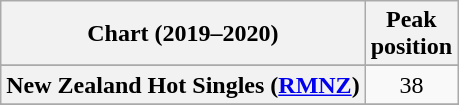<table class="wikitable sortable plainrowheaders" style="text-align:center">
<tr>
<th scope="col">Chart (2019–2020)</th>
<th scope="col">Peak<br>position</th>
</tr>
<tr>
</tr>
<tr>
<th scope="row">New Zealand Hot Singles (<a href='#'>RMNZ</a>)</th>
<td>38</td>
</tr>
<tr>
</tr>
<tr>
</tr>
<tr>
</tr>
<tr>
</tr>
<tr>
</tr>
<tr>
</tr>
</table>
